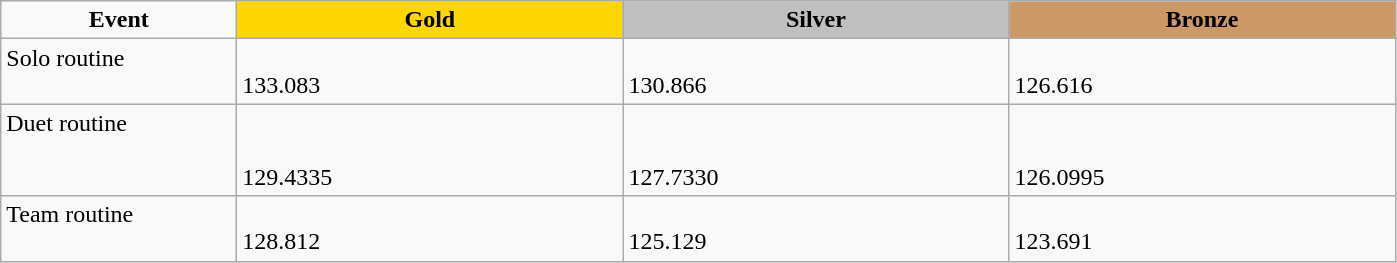<table class="wikitable" style="text-align:left">
<tr align="center">
<td width=150><strong>Event</strong></td>
<td width=250 bgcolor=gold><strong>Gold</strong></td>
<td width=250 bgcolor=silver><strong>Silver</strong></td>
<td width=250 bgcolor=CC9966><strong>Bronze</strong></td>
</tr>
<tr valign="top">
<td>Solo routine<br><div></div></td>
<td><br> 133.083</td>
<td><br>130.866</td>
<td><br> 126.616</td>
</tr>
<tr valign="top">
<td>Duet routine<br><div></div></td>
<td> <br> <br>129.4335</td>
<td> <br> <br>127.7330</td>
<td> <br> <br>126.0995</td>
</tr>
<tr valign="top">
<td>Team routine<br><div></div></td>
<td><br> 128.812</td>
<td><br> 125.129</td>
<td><br> 123.691</td>
</tr>
</table>
